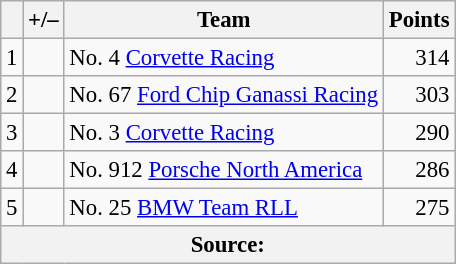<table class="wikitable" style="font-size: 95%;">
<tr>
<th scope="col"></th>
<th scope="col">+/–</th>
<th scope="col">Team</th>
<th scope="col">Points</th>
</tr>
<tr>
<td align=center>1</td>
<td align="left"></td>
<td> No. 4 <a href='#'>Corvette Racing</a></td>
<td align=right>314</td>
</tr>
<tr>
<td align=center>2</td>
<td align="left"></td>
<td> No. 67 <a href='#'>Ford Chip Ganassi Racing</a></td>
<td align=right>303</td>
</tr>
<tr>
<td align=center>3</td>
<td align="left"></td>
<td> No. 3 <a href='#'>Corvette Racing</a></td>
<td align=right>290</td>
</tr>
<tr>
<td align=center>4</td>
<td align="left"></td>
<td> No. 912 <a href='#'>Porsche North America</a></td>
<td align=right>286</td>
</tr>
<tr>
<td align=center>5</td>
<td align="left"></td>
<td> No. 25 <a href='#'>BMW Team RLL</a></td>
<td align=right>275</td>
</tr>
<tr>
<th colspan=5>Source:</th>
</tr>
</table>
